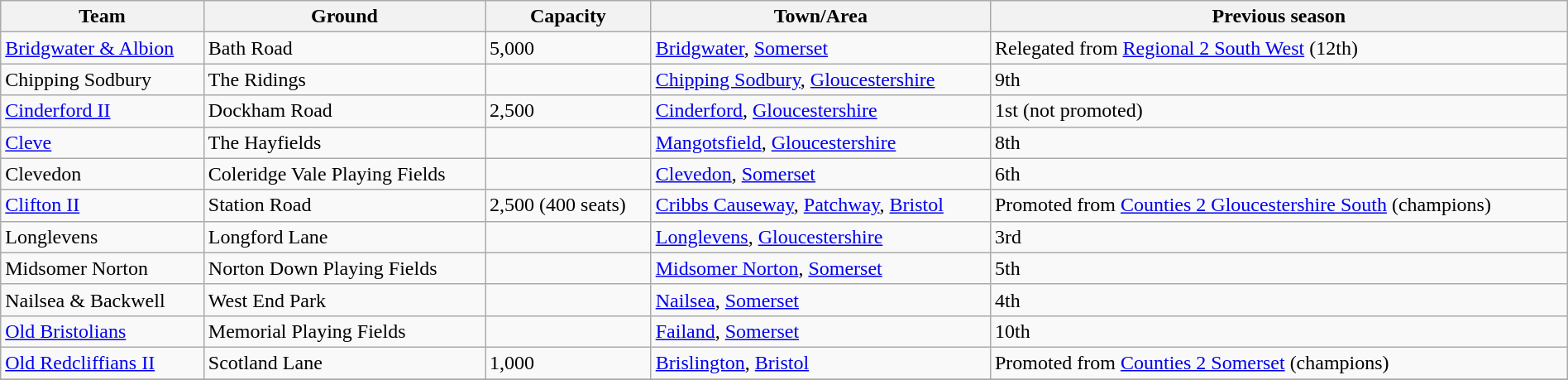<table class="wikitable sortable" style="width:100%;">
<tr>
<th>Team</th>
<th>Ground</th>
<th>Capacity</th>
<th>Town/Area</th>
<th>Previous season</th>
</tr>
<tr>
<td><a href='#'>Bridgwater & Albion</a></td>
<td>Bath Road</td>
<td>5,000</td>
<td><a href='#'>Bridgwater</a>, <a href='#'>Somerset</a></td>
<td>Relegated from <a href='#'>Regional 2 South West</a> (12th)</td>
</tr>
<tr>
<td>Chipping Sodbury</td>
<td>The Ridings</td>
<td></td>
<td><a href='#'>Chipping Sodbury</a>, <a href='#'>Gloucestershire</a></td>
<td>9th</td>
</tr>
<tr>
<td><a href='#'>Cinderford II</a></td>
<td>Dockham Road</td>
<td>2,500</td>
<td><a href='#'>Cinderford</a>, <a href='#'>Gloucestershire</a></td>
<td>1st (not promoted)</td>
</tr>
<tr>
<td><a href='#'>Cleve</a></td>
<td>The Hayfields</td>
<td></td>
<td><a href='#'>Mangotsfield</a>, <a href='#'>Gloucestershire</a></td>
<td>8th</td>
</tr>
<tr>
<td>Clevedon</td>
<td>Coleridge Vale Playing Fields</td>
<td></td>
<td><a href='#'>Clevedon</a>, <a href='#'>Somerset</a></td>
<td>6th</td>
</tr>
<tr>
<td><a href='#'>Clifton II</a></td>
<td>Station Road</td>
<td>2,500 (400 seats)</td>
<td><a href='#'>Cribbs Causeway</a>, <a href='#'>Patchway</a>, <a href='#'>Bristol</a></td>
<td>Promoted from <a href='#'>Counties 2 Gloucestershire South</a> (champions)</td>
</tr>
<tr>
<td>Longlevens</td>
<td>Longford Lane</td>
<td></td>
<td><a href='#'>Longlevens</a>, <a href='#'>Gloucestershire</a></td>
<td>3rd</td>
</tr>
<tr>
<td>Midsomer Norton</td>
<td>Norton Down Playing Fields</td>
<td></td>
<td><a href='#'>Midsomer Norton</a>, <a href='#'>Somerset</a></td>
<td>5th</td>
</tr>
<tr>
<td>Nailsea & Backwell</td>
<td>West End Park</td>
<td></td>
<td><a href='#'>Nailsea</a>, <a href='#'>Somerset</a></td>
<td>4th</td>
</tr>
<tr>
<td><a href='#'>Old Bristolians</a></td>
<td>Memorial Playing Fields</td>
<td></td>
<td><a href='#'>Failand</a>, <a href='#'>Somerset</a></td>
<td>10th</td>
</tr>
<tr>
<td><a href='#'>Old Redcliffians II</a></td>
<td>Scotland Lane</td>
<td>1,000</td>
<td><a href='#'>Brislington</a>, <a href='#'>Bristol</a></td>
<td>Promoted from <a href='#'>Counties 2 Somerset</a> (champions)</td>
</tr>
<tr>
</tr>
</table>
